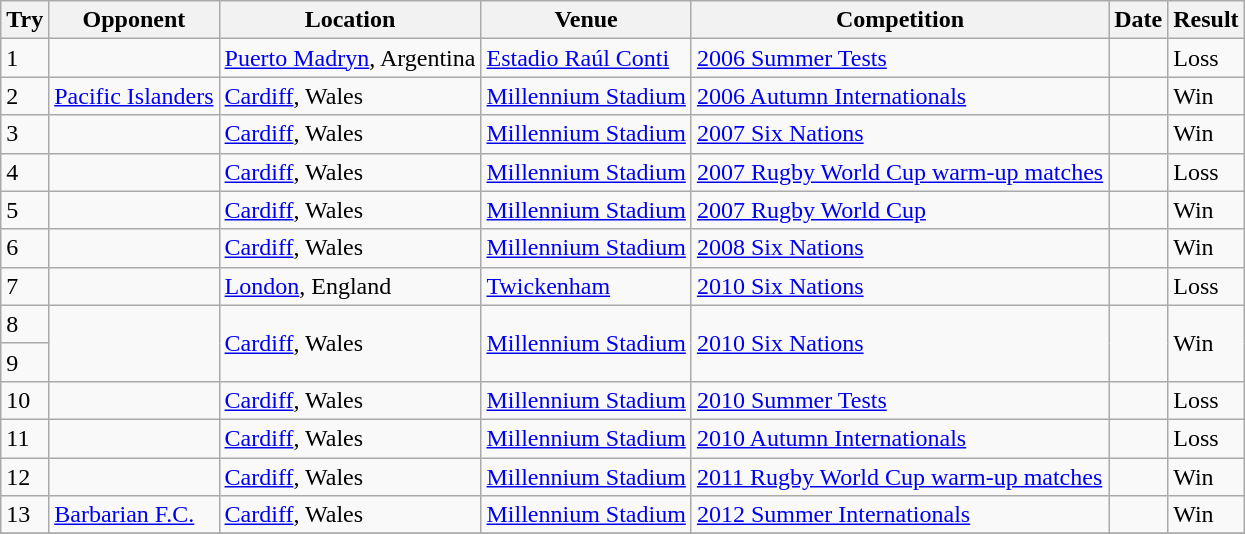<table class="wikitable sortable">
<tr>
<th>Try</th>
<th>Opponent</th>
<th>Location</th>
<th>Venue</th>
<th>Competition</th>
<th>Date</th>
<th>Result</th>
</tr>
<tr>
<td>1</td>
<td></td>
<td><a href='#'>Puerto Madryn</a>, Argentina</td>
<td><a href='#'>Estadio Raúl Conti</a></td>
<td><a href='#'>2006 Summer Tests</a></td>
<td></td>
<td>Loss</td>
</tr>
<tr>
<td>2</td>
<td><a href='#'>Pacific Islanders</a></td>
<td><a href='#'>Cardiff</a>, Wales</td>
<td><a href='#'>Millennium Stadium</a></td>
<td><a href='#'>2006 Autumn Internationals</a></td>
<td></td>
<td>Win</td>
</tr>
<tr>
<td>3</td>
<td></td>
<td><a href='#'>Cardiff</a>, Wales</td>
<td><a href='#'>Millennium Stadium</a></td>
<td><a href='#'>2007 Six Nations</a></td>
<td></td>
<td>Win</td>
</tr>
<tr>
<td>4</td>
<td></td>
<td><a href='#'>Cardiff</a>, Wales</td>
<td><a href='#'>Millennium Stadium</a></td>
<td><a href='#'>2007 Rugby World Cup warm-up matches</a></td>
<td></td>
<td>Loss</td>
</tr>
<tr>
<td>5</td>
<td></td>
<td><a href='#'>Cardiff</a>, Wales</td>
<td><a href='#'>Millennium Stadium</a></td>
<td><a href='#'>2007 Rugby World Cup</a></td>
<td></td>
<td>Win</td>
</tr>
<tr>
<td>6</td>
<td></td>
<td><a href='#'>Cardiff</a>, Wales</td>
<td><a href='#'>Millennium Stadium</a></td>
<td><a href='#'>2008 Six Nations</a></td>
<td></td>
<td>Win</td>
</tr>
<tr>
<td>7</td>
<td></td>
<td><a href='#'>London</a>, England</td>
<td><a href='#'>Twickenham</a></td>
<td><a href='#'>2010 Six Nations</a></td>
<td></td>
<td>Loss</td>
</tr>
<tr>
<td>8</td>
<td rowspan=2></td>
<td rowspan=2><a href='#'>Cardiff</a>, Wales</td>
<td rowspan=2><a href='#'>Millennium Stadium</a></td>
<td rowspan=2><a href='#'>2010 Six Nations</a></td>
<td rowspan=2></td>
<td rowspan=2>Win</td>
</tr>
<tr>
<td>9</td>
</tr>
<tr>
<td>10</td>
<td></td>
<td><a href='#'>Cardiff</a>, Wales</td>
<td><a href='#'>Millennium Stadium</a></td>
<td><a href='#'>2010 Summer Tests</a></td>
<td></td>
<td>Loss</td>
</tr>
<tr>
<td>11</td>
<td></td>
<td><a href='#'>Cardiff</a>, Wales</td>
<td><a href='#'>Millennium Stadium</a></td>
<td><a href='#'>2010 Autumn Internationals</a></td>
<td></td>
<td>Loss</td>
</tr>
<tr>
<td>12</td>
<td></td>
<td><a href='#'>Cardiff</a>, Wales</td>
<td><a href='#'>Millennium Stadium</a></td>
<td><a href='#'>2011 Rugby World Cup warm-up matches</a></td>
<td></td>
<td>Win</td>
</tr>
<tr>
<td>13</td>
<td><a href='#'>Barbarian F.C.</a></td>
<td><a href='#'>Cardiff</a>, Wales</td>
<td><a href='#'>Millennium Stadium</a></td>
<td><a href='#'>2012 Summer Internationals</a></td>
<td></td>
<td>Win</td>
</tr>
<tr>
</tr>
</table>
